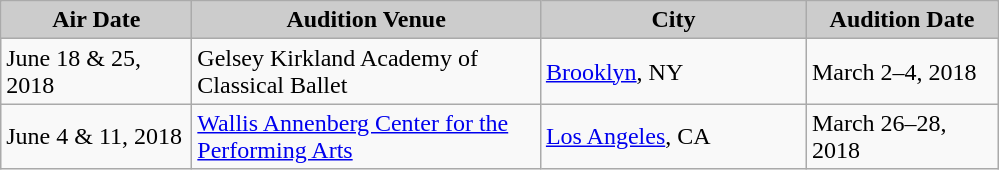<table class="wikitable">
<tr style="text-align:center; background:#ccc;">
<td style="width:120px;"><strong>Air Date</strong></td>
<td style="width:225px;"><strong>Audition Venue</strong></td>
<td style="width:170px;"><strong>City</strong></td>
<td style="width:120px;"><strong>Audition Date</strong></td>
</tr>
<tr>
<td>June 18 & 25, 2018</td>
<td>Gelsey Kirkland Academy of Classical Ballet</td>
<td><a href='#'>Brooklyn</a>, NY</td>
<td>March 2–4, 2018</td>
</tr>
<tr>
<td>June 4 & 11, 2018</td>
<td><a href='#'>Wallis Annenberg Center for the Performing Arts</a></td>
<td><a href='#'>Los Angeles</a>, CA</td>
<td>March 26–28, 2018</td>
</tr>
</table>
